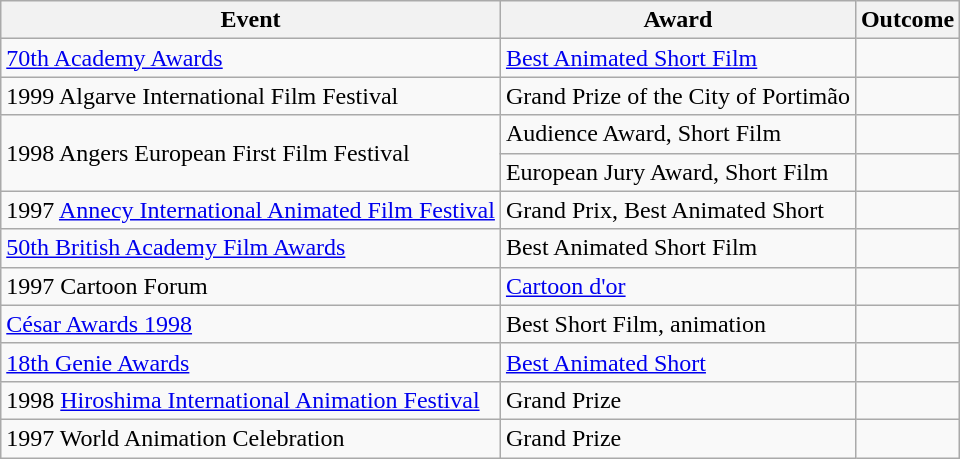<table class="wikitable" border="1" align="center">
<tr>
<th>Event</th>
<th>Award</th>
<th>Outcome</th>
</tr>
<tr>
<td><a href='#'>70th Academy Awards</a></td>
<td><a href='#'>Best Animated Short Film</a></td>
<td></td>
</tr>
<tr>
<td>1999 Algarve International Film Festival</td>
<td>Grand Prize of the City of Portimão</td>
<td></td>
</tr>
<tr>
<td rowspan="2">1998 Angers European First Film Festival</td>
<td>Audience Award, Short Film</td>
<td></td>
</tr>
<tr>
<td>European Jury Award, Short Film</td>
<td></td>
</tr>
<tr>
<td>1997 <a href='#'>Annecy International Animated Film Festival</a></td>
<td>Grand Prix, Best Animated Short</td>
<td></td>
</tr>
<tr>
<td><a href='#'>50th British Academy Film Awards</a></td>
<td>Best Animated Short Film</td>
<td></td>
</tr>
<tr>
<td>1997 Cartoon Forum</td>
<td><a href='#'>Cartoon d'or</a></td>
<td></td>
</tr>
<tr>
<td><a href='#'>César Awards 1998</a></td>
<td>Best Short Film, animation</td>
<td></td>
</tr>
<tr>
<td><a href='#'>18th Genie Awards</a></td>
<td><a href='#'>Best Animated Short</a></td>
<td></td>
</tr>
<tr>
<td>1998 <a href='#'>Hiroshima International Animation Festival</a></td>
<td>Grand Prize</td>
<td></td>
</tr>
<tr>
<td>1997 World Animation Celebration</td>
<td>Grand Prize</td>
<td></td>
</tr>
</table>
